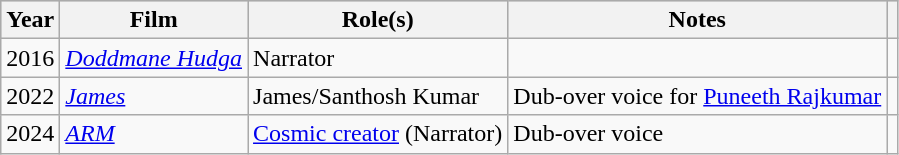<table class="wikitable sortable plainrowheaders" id="filmography">
<tr style="background:#ccc; text-align:center;">
<th scope="col">Year</th>
<th scope="col">Film</th>
<th scope="col">Role(s)</th>
<th scope="col" class="unsortable">Notes</th>
<th scope="col" class="unsortable"></th>
</tr>
<tr>
<td>2016</td>
<td><em><a href='#'>Doddmane Hudga</a></em></td>
<td>Narrator</td>
<td></td>
<td></td>
</tr>
<tr>
<td>2022</td>
<td><em><a href='#'>James</a></em></td>
<td>James/Santhosh Kumar</td>
<td>Dub-over voice for <a href='#'>Puneeth Rajkumar</a></td>
<td></td>
</tr>
<tr>
<td>2024</td>
<td><em><a href='#'>ARM</a></em></td>
<td><a href='#'>Cosmic creator</a> (Narrator)</td>
<td>Dub-over voice</td>
<td></td>
</tr>
</table>
